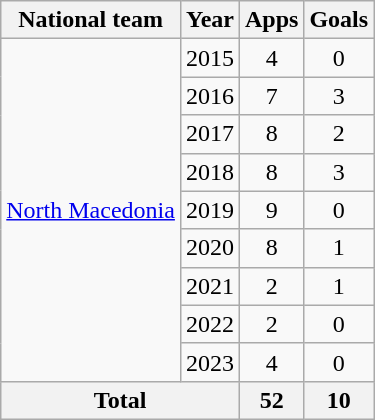<table class="wikitable" style="text-align:center">
<tr>
<th>National team</th>
<th>Year</th>
<th>Apps</th>
<th>Goals</th>
</tr>
<tr>
<td rowspan="9"><a href='#'>North Macedonia</a></td>
<td>2015</td>
<td>4</td>
<td>0</td>
</tr>
<tr>
<td>2016</td>
<td>7</td>
<td>3</td>
</tr>
<tr>
<td>2017</td>
<td>8</td>
<td>2</td>
</tr>
<tr>
<td>2018</td>
<td>8</td>
<td>3</td>
</tr>
<tr>
<td>2019</td>
<td>9</td>
<td>0</td>
</tr>
<tr>
<td>2020</td>
<td>8</td>
<td>1</td>
</tr>
<tr>
<td>2021</td>
<td>2</td>
<td>1</td>
</tr>
<tr>
<td>2022</td>
<td>2</td>
<td>0</td>
</tr>
<tr>
<td>2023</td>
<td>4</td>
<td>0</td>
</tr>
<tr>
<th colspan="2">Total</th>
<th>52</th>
<th>10</th>
</tr>
</table>
